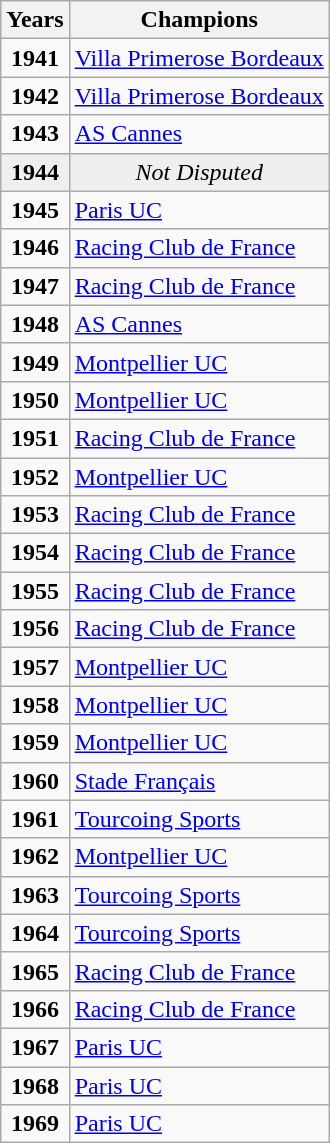<table class="wikitable" style="display:inline-table;">
<tr>
<th>Years</th>
<th>Champions</th>
</tr>
<tr>
<td align="center"><strong>1941</strong></td>
<td><a href='#'>Villa Primerose Bordeaux</a></td>
</tr>
<tr>
<td align="center"><strong>1942</strong></td>
<td><a href='#'>Villa Primerose Bordeaux</a></td>
</tr>
<tr>
<td align="center"><strong>1943</strong></td>
<td><a href='#'>AS Cannes</a></td>
</tr>
<tr bgcolor="efefef">
<td align="center"><strong>1944</strong></td>
<td align="center"><em>Not Disputed</em></td>
</tr>
<tr>
<td align="center"><strong>1945</strong></td>
<td><a href='#'>Paris UC</a></td>
</tr>
<tr>
<td align="center"><strong>1946</strong></td>
<td><a href='#'>Racing Club de France</a></td>
</tr>
<tr>
<td align="center"><strong>1947</strong></td>
<td><a href='#'>Racing Club de France</a></td>
</tr>
<tr>
<td align="center"><strong>1948</strong></td>
<td><a href='#'>AS Cannes</a></td>
</tr>
<tr>
<td align="center"><strong>1949</strong></td>
<td><a href='#'>Montpellier UC</a></td>
</tr>
<tr>
<td align="center"><strong>1950</strong></td>
<td><a href='#'>Montpellier UC</a></td>
</tr>
<tr>
<td align="center"><strong>1951</strong></td>
<td><a href='#'>Racing Club de France</a></td>
</tr>
<tr>
<td align="center"><strong>1952</strong></td>
<td><a href='#'>Montpellier UC</a></td>
</tr>
<tr>
<td align="center"><strong>1953</strong></td>
<td><a href='#'>Racing Club de France</a></td>
</tr>
<tr>
<td align="center"><strong>1954</strong></td>
<td><a href='#'>Racing Club de France</a></td>
</tr>
<tr>
<td align="center"><strong>1955</strong></td>
<td><a href='#'>Racing Club de France</a></td>
</tr>
<tr>
<td align="center"><strong>1956</strong></td>
<td><a href='#'>Racing Club de France</a></td>
</tr>
<tr>
<td align="center"><strong>1957</strong></td>
<td><a href='#'>Montpellier UC</a></td>
</tr>
<tr>
<td align="center"><strong>1958</strong></td>
<td><a href='#'>Montpellier UC</a></td>
</tr>
<tr>
<td align="center"><strong>1959</strong></td>
<td><a href='#'>Montpellier UC</a></td>
</tr>
<tr>
<td align="center"><strong>1960</strong></td>
<td><a href='#'>Stade Français</a></td>
</tr>
<tr>
<td align="center"><strong>1961</strong></td>
<td><a href='#'>Tourcoing Sports</a></td>
</tr>
<tr>
<td align="center"><strong>1962</strong></td>
<td><a href='#'>Montpellier UC</a></td>
</tr>
<tr>
<td align="center"><strong>1963</strong></td>
<td><a href='#'>Tourcoing Sports</a></td>
</tr>
<tr>
<td align="center"><strong>1964</strong></td>
<td><a href='#'>Tourcoing Sports</a></td>
</tr>
<tr>
<td align="center"><strong>1965</strong></td>
<td><a href='#'>Racing Club de France</a></td>
</tr>
<tr>
<td align="center"><strong>1966</strong></td>
<td><a href='#'>Racing Club de France</a></td>
</tr>
<tr>
<td align="center"><strong>1967</strong></td>
<td><a href='#'>Paris UC</a></td>
</tr>
<tr>
<td align="center"><strong>1968</strong></td>
<td><a href='#'>Paris UC</a></td>
</tr>
<tr>
<td align="center"><strong>1969</strong></td>
<td><a href='#'>Paris UC</a></td>
</tr>
</table>
